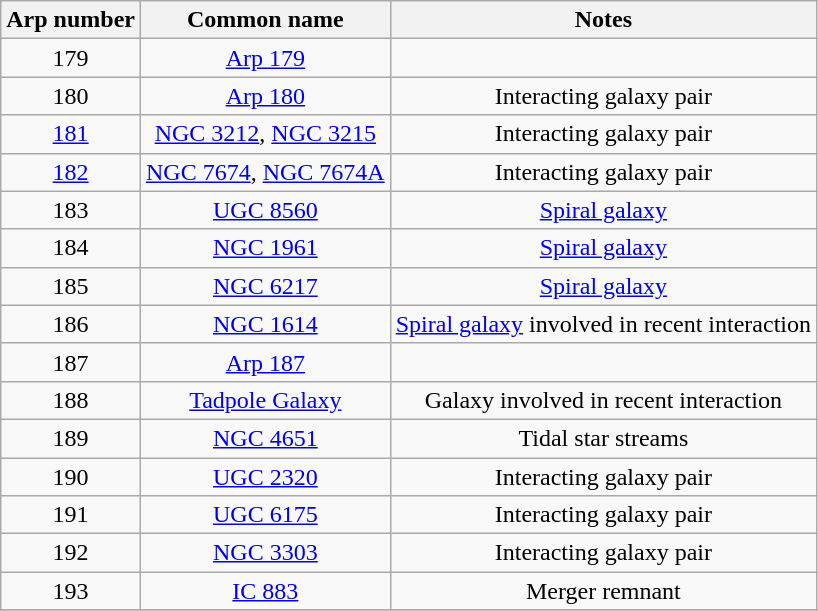<table class="wikitable" style="text-align:center;">
<tr>
<th>Arp number</th>
<th>Common name</th>
<th>Notes</th>
</tr>
<tr>
<td>179</td>
<td><a href='#'>Arp 179</a></td>
<td></td>
</tr>
<tr>
<td>180</td>
<td><a href='#'>Arp 180</a></td>
<td>Interacting galaxy pair</td>
</tr>
<tr>
<td><a href='#'>181</a></td>
<td><a href='#'>NGC 3212</a>, <a href='#'>NGC 3215</a></td>
<td>Interacting galaxy pair</td>
</tr>
<tr>
<td><a href='#'>182</a></td>
<td><a href='#'>NGC 7674</a>, <a href='#'>NGC 7674A</a></td>
<td>Interacting galaxy pair</td>
</tr>
<tr>
<td>183</td>
<td><a href='#'>UGC 8560</a></td>
<td><a href='#'>Spiral galaxy</a></td>
</tr>
<tr>
<td>184</td>
<td><a href='#'>NGC 1961</a></td>
<td><a href='#'>Spiral galaxy</a></td>
</tr>
<tr>
<td>185</td>
<td><a href='#'>NGC 6217</a></td>
<td><a href='#'>Spiral galaxy</a></td>
</tr>
<tr>
<td>186</td>
<td><a href='#'>NGC 1614</a></td>
<td><a href='#'>Spiral galaxy</a> involved in recent interaction</td>
</tr>
<tr>
<td>187</td>
<td><a href='#'>Arp 187</a></td>
<td></td>
</tr>
<tr>
<td>188</td>
<td><a href='#'>Tadpole Galaxy</a></td>
<td>Galaxy involved in recent interaction</td>
</tr>
<tr>
<td>189</td>
<td><a href='#'>NGC 4651</a></td>
<td>Tidal star streams</td>
</tr>
<tr>
<td>190</td>
<td><a href='#'>UGC 2320</a></td>
<td>Interacting galaxy pair</td>
</tr>
<tr>
<td>191</td>
<td><a href='#'>UGC 6175</a></td>
<td>Interacting galaxy pair</td>
</tr>
<tr>
<td>192</td>
<td><a href='#'>NGC 3303</a></td>
<td>Interacting galaxy pair</td>
</tr>
<tr>
<td>193</td>
<td><a href='#'>IC 883</a></td>
<td>Merger remnant</td>
</tr>
<tr>
</tr>
</table>
